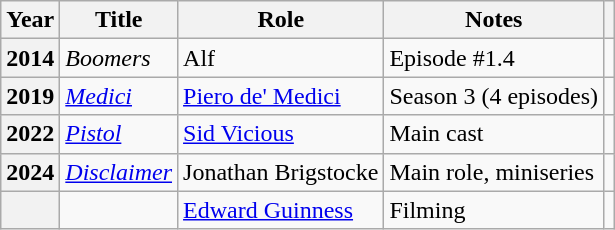<table class="wikitable plainrowheaders sortable"  style=font-size:100%>
<tr>
<th scope="col">Year</th>
<th scope="col">Title</th>
<th scope="col">Role</th>
<th scope="col" class="unsortable">Notes</th>
<th scope="col" class="unsortable"></th>
</tr>
<tr>
<th scope=row>2014</th>
<td><em>Boomers</em></td>
<td>Alf</td>
<td>Episode #1.4</td>
<td></td>
</tr>
<tr>
<th scope=row>2019</th>
<td><em><a href='#'>Medici</a></em></td>
<td><a href='#'>Piero de' Medici</a></td>
<td>Season 3 (4 episodes)</td>
<td></td>
</tr>
<tr>
<th scope=row>2022</th>
<td><em><a href='#'>Pistol</a></em></td>
<td><a href='#'>Sid Vicious</a></td>
<td>Main cast</td>
<td></td>
</tr>
<tr>
<th scope=row>2024</th>
<td><a href='#'><em>Disclaimer</em></a></td>
<td>Jonathan Brigstocke</td>
<td>Main role, miniseries</td>
<td></td>
</tr>
<tr>
<th scope=row></th>
<td></td>
<td><a href='#'>Edward Guinness</a></td>
<td>Filming</td>
<td></td>
</tr>
</table>
